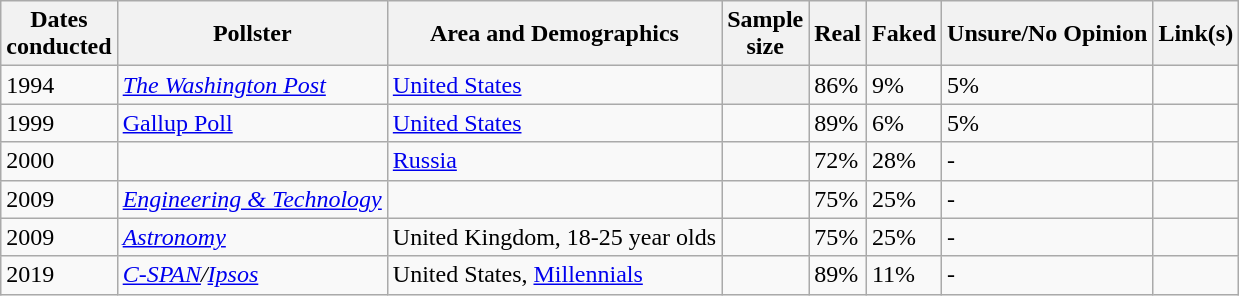<table class="wikitable">
<tr>
<th>Dates<br>conducted</th>
<th>Pollster</th>
<th>Area and Demographics</th>
<th>Sample<br>size</th>
<th>Real</th>
<th>Faked</th>
<th>Unsure/No Opinion</th>
<th>Link(s)</th>
</tr>
<tr>
<td>1994</td>
<td><em><a href='#'>The Washington Post</a></em></td>
<td><a href='#'>United States</a></td>
<th></th>
<td>86%</td>
<td>9%</td>
<td>5%</td>
<td></td>
</tr>
<tr>
<td>1999</td>
<td><a href='#'>Gallup Poll</a></td>
<td><a href='#'>United States</a></td>
<td></td>
<td>89%</td>
<td>6%</td>
<td>5%</td>
<td></td>
</tr>
<tr>
<td>2000</td>
<td></td>
<td><a href='#'>Russia</a></td>
<td></td>
<td>72%</td>
<td>28%</td>
<td>-</td>
<td></td>
</tr>
<tr>
<td>2009</td>
<td><em><a href='#'>Engineering & Technology</a></em></td>
<td></td>
<td></td>
<td>75%</td>
<td>25%</td>
<td>-</td>
<td></td>
</tr>
<tr>
<td>2009</td>
<td><em><a href='#'>Astronomy</a></em></td>
<td>United Kingdom, 18-25 year olds</td>
<td></td>
<td>75%</td>
<td>25%</td>
<td>-</td>
<td></td>
</tr>
<tr>
<td>2019</td>
<td><em><a href='#'>C-SPAN</a>/<a href='#'>Ipsos</a></em></td>
<td>United States, <a href='#'>Millennials</a></td>
<td></td>
<td>89%</td>
<td>11%</td>
<td>-</td>
<td></td>
</tr>
</table>
